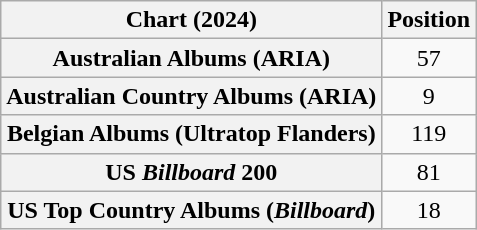<table class="wikitable sortable plainrowheaders" style="text-align:center;">
<tr>
<th>Chart (2024)</th>
<th>Position</th>
</tr>
<tr>
<th scope="row">Australian Albums (ARIA)</th>
<td>57</td>
</tr>
<tr>
<th scope="row">Australian Country Albums (ARIA)</th>
<td>9</td>
</tr>
<tr>
<th scope="row">Belgian Albums (Ultratop Flanders)</th>
<td>119</td>
</tr>
<tr>
<th scope="row">US <em>Billboard</em> 200</th>
<td>81</td>
</tr>
<tr>
<th scope="row">US Top Country Albums (<em>Billboard</em>)</th>
<td>18</td>
</tr>
</table>
